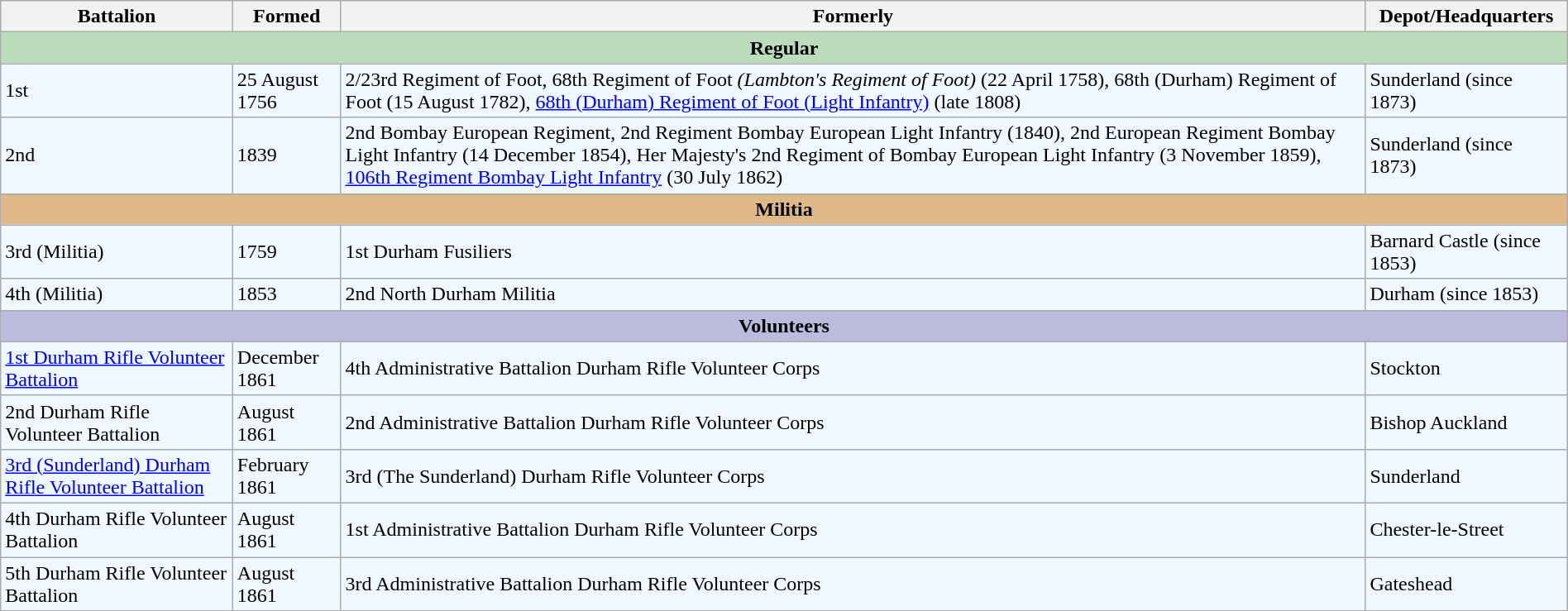<table class="wikitable" style="width:100%;">
<tr>
<th>Battalion</th>
<th>Formed</th>
<th>Formerly</th>
<th>Depot/Headquarters</th>
</tr>
<tr>
<th colspan="5" style="background:#bdb;">Regular</th>
</tr>
<tr style="background:#f0f8ff;">
<td>1st</td>
<td>25 August 1756</td>
<td>2/23rd Regiment of Foot, 68th Regiment of Foot <em>(Lambton's Regiment of Foot)</em> (22 April 1758), 68th (Durham) Regiment of Foot (15 August 1782), <a href='#'>68th (Durham) Regiment of Foot (Light Infantry)</a> (late 1808)</td>
<td>Sunderland (since 1873)</td>
</tr>
<tr style="background:#f0f8ff;">
<td>2nd</td>
<td>1839</td>
<td>2nd Bombay European Regiment, 2nd Regiment Bombay European Light Infantry (1840), 2nd European Regiment Bombay Light Infantry (14 December 1854), Her Majesty's 2nd Regiment of Bombay European Light Infantry (3 November 1859), <a href='#'>106th Regiment Bombay Light Infantry</a> (30 July 1862)</td>
<td>Sunderland (since 1873)</td>
</tr>
<tr>
<th colspan="5" style="background:#deb887;">Militia</th>
</tr>
<tr style="background:#f0f8ff;">
<td>3rd (Militia)</td>
<td>1759</td>
<td>1st Durham Fusiliers</td>
<td>Barnard Castle (since 1853)</td>
</tr>
<tr style="background:#f0f8ff;">
<td>4th (Militia)</td>
<td>1853</td>
<td>2nd North Durham Militia</td>
<td>Durham (since 1853)</td>
</tr>
<tr style="background:#f0f8ff;">
<th colspan="5" style="background:#bbd;">Volunteers</th>
</tr>
<tr style="background:#f0f8ff;">
<td><a href='#'>1st Durham Rifle Volunteer Battalion</a></td>
<td>December 1861</td>
<td>4th Administrative Battalion Durham Rifle Volunteer Corps</td>
<td>Stockton</td>
</tr>
<tr style="background:#f0f8ff;">
<td>2nd Durham Rifle Volunteer Battalion</td>
<td>August 1861</td>
<td>2nd Administrative Battalion Durham Rifle Volunteer Corps</td>
<td>Bishop Auckland</td>
</tr>
<tr style="background:#f0f8ff;">
<td><a href='#'>3rd (Sunderland) Durham Rifle Volunteer Battalion</a></td>
<td>February 1861</td>
<td>3rd (The Sunderland) Durham Rifle Volunteer Corps</td>
<td>Sunderland</td>
</tr>
<tr style="background:#f0f8ff;">
<td>4th Durham Rifle Volunteer Battalion</td>
<td>August 1861</td>
<td>1st Administrative Battalion Durham Rifle Volunteer Corps</td>
<td>Chester-le-Street</td>
</tr>
<tr style="background:#f0f8ff;">
<td>5th Durham Rifle Volunteer Battalion</td>
<td>August 1861</td>
<td>3rd Administrative Battalion Durham Rifle Volunteer Corps</td>
<td>Gateshead</td>
</tr>
</table>
